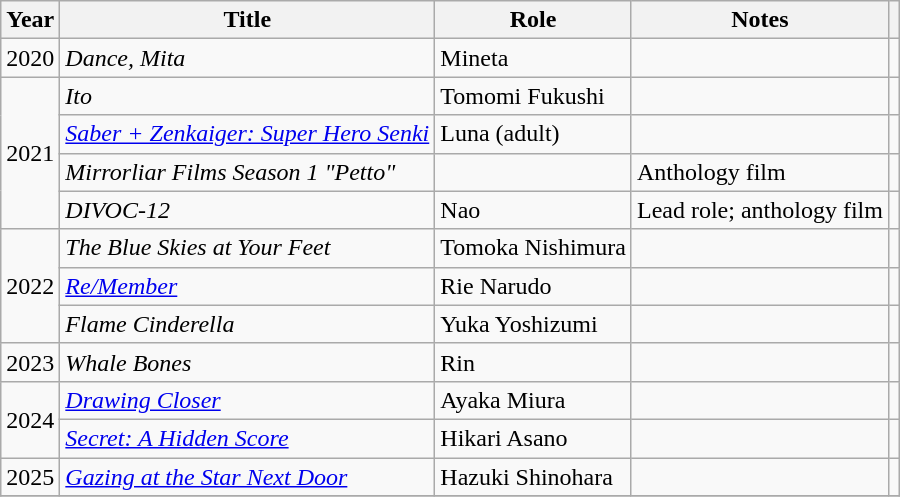<table class="wikitable sortable">
<tr>
<th>Year</th>
<th>Title</th>
<th>Role</th>
<th class="unsortable">Notes</th>
<th class="unsortable"></th>
</tr>
<tr>
<td>2020</td>
<td><em>Dance, Mita</em></td>
<td>Mineta</td>
<td></td>
<td></td>
</tr>
<tr>
<td rowspan="4">2021</td>
<td><em>Ito</em></td>
<td>Tomomi Fukushi</td>
<td></td>
<td></td>
</tr>
<tr>
<td><em><a href='#'>Saber + Zenkaiger: Super Hero Senki</a></em></td>
<td>Luna (adult)</td>
<td></td>
<td></td>
</tr>
<tr>
<td><em>Mirrorliar Films Season 1 "Petto"</em></td>
<td></td>
<td>Anthology film</td>
<td></td>
</tr>
<tr>
<td><em>DIVOC-12</em></td>
<td>Nao</td>
<td>Lead role; anthology film</td>
<td></td>
</tr>
<tr>
<td rowspan="3">2022</td>
<td><em>The Blue Skies at Your Feet</em></td>
<td>Tomoka Nishimura</td>
<td></td>
<td></td>
</tr>
<tr>
<td><em><a href='#'>Re/Member</a></em></td>
<td>Rie Narudo</td>
<td></td>
<td></td>
</tr>
<tr>
<td><em>Flame Cinderella</em></td>
<td>Yuka Yoshizumi</td>
<td></td>
<td></td>
</tr>
<tr>
<td>2023</td>
<td><em>Whale Bones</em></td>
<td>Rin</td>
<td></td>
<td></td>
</tr>
<tr>
<td rowspan="2">2024</td>
<td><em><a href='#'>Drawing Closer</a></em></td>
<td>Ayaka Miura</td>
<td></td>
<td></td>
</tr>
<tr>
<td><em><a href='#'>Secret: A Hidden Score</a></em></td>
<td>Hikari Asano</td>
<td></td>
<td></td>
</tr>
<tr>
<td>2025</td>
<td><em><a href='#'>Gazing at the Star Next Door</a></em></td>
<td>Hazuki Shinohara</td>
<td></td>
<td></td>
</tr>
<tr>
</tr>
</table>
